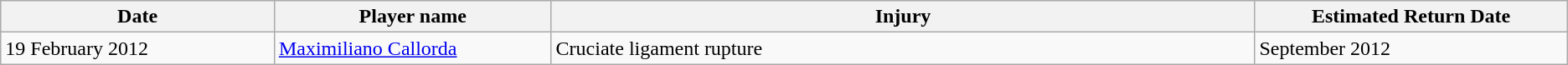<table class="wikitable">
<tr>
<th width=7%>Date</th>
<th width=7%>Player name</th>
<th width=18%>Injury</th>
<th width=8%>Estimated Return Date</th>
</tr>
<tr>
<td>19 February 2012</td>
<td> <a href='#'>Maximiliano Callorda</a></td>
<td>Cruciate ligament rupture</td>
<td>September 2012</td>
</tr>
</table>
